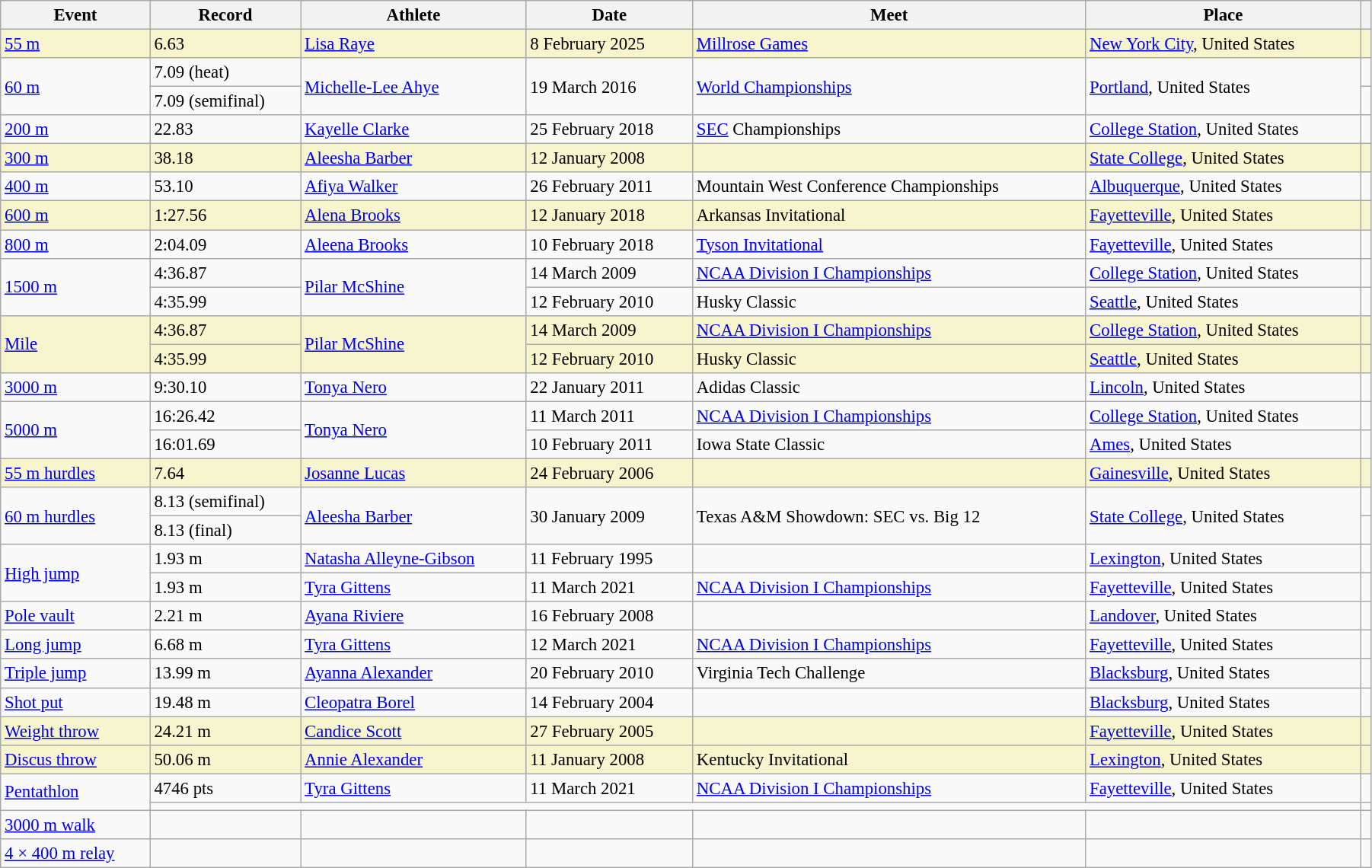<table class="wikitable" style="font-size:95%; width: 95%;">
<tr>
<th>Event</th>
<th>Record</th>
<th>Athlete</th>
<th>Date</th>
<th>Meet</th>
<th>Place</th>
<th></th>
</tr>
<tr style="background:#f6F5CE;">
<td><a href='#'>55 m</a></td>
<td>6.63</td>
<td><a href='#'>Lisa Raye</a></td>
<td>8 February 2025</td>
<td><a href='#'>Millrose Games</a></td>
<td><a href='#'>New York City</a>, United States</td>
<td></td>
</tr>
<tr>
<td rowspan=2><a href='#'>60 m</a></td>
<td>7.09 (heat)</td>
<td rowspan=2><a href='#'>Michelle-Lee Ahye</a></td>
<td rowspan=2>19 March 2016</td>
<td rowspan=2><a href='#'>World Championships</a></td>
<td rowspan=2><a href='#'>Portland</a>, United States</td>
<td></td>
</tr>
<tr>
<td>7.09 (semifinal)</td>
<td></td>
</tr>
<tr>
<td><a href='#'>200 m</a></td>
<td>22.83</td>
<td><a href='#'>Kayelle Clarke</a></td>
<td>25 February 2018</td>
<td><a href='#'>SEC</a> Championships</td>
<td><a href='#'>College Station</a>, United States</td>
<td></td>
</tr>
<tr style="background:#f6F5CE;">
<td><a href='#'>300 m</a></td>
<td>38.18</td>
<td><a href='#'>Aleesha Barber</a></td>
<td>12 January 2008</td>
<td></td>
<td><a href='#'>State College</a>, United States</td>
<td></td>
</tr>
<tr>
<td><a href='#'>400 m</a></td>
<td>53.10 </td>
<td><a href='#'>Afiya Walker</a></td>
<td>26 February 2011</td>
<td>Mountain West Conference Championships</td>
<td><a href='#'>Albuquerque</a>, United States</td>
<td></td>
</tr>
<tr style="background:#f6F5CE;">
<td><a href='#'>600 m</a></td>
<td>1:27.56</td>
<td><a href='#'>Alena Brooks</a></td>
<td>12 January 2018</td>
<td>Arkansas Invitational</td>
<td><a href='#'>Fayetteville</a>, United States</td>
<td></td>
</tr>
<tr>
<td><a href='#'>800 m</a></td>
<td>2:04.09</td>
<td><a href='#'>Aleena Brooks</a></td>
<td>10 February 2018</td>
<td><a href='#'>Tyson Invitational</a></td>
<td><a href='#'>Fayetteville</a>, United States</td>
<td></td>
</tr>
<tr>
<td rowspan=2><a href='#'>1500 m</a></td>
<td>4:36.87 </td>
<td rowspan=2><a href='#'>Pilar McShine</a></td>
<td>14 March 2009</td>
<td><a href='#'>NCAA Division I Championships</a></td>
<td><a href='#'>College Station</a>, United States</td>
<td></td>
</tr>
<tr>
<td>4:35.99  </td>
<td>12 February 2010</td>
<td>Husky Classic</td>
<td><a href='#'>Seattle</a>, United States</td>
<td></td>
</tr>
<tr style="background:#f6F5CE;">
<td rowspan=2><a href='#'>Mile</a></td>
<td>4:36.87</td>
<td rowspan=2><a href='#'>Pilar McShine</a></td>
<td>14 March 2009</td>
<td><a href='#'>NCAA Division I Championships</a></td>
<td><a href='#'>College Station</a>, United States</td>
<td></td>
</tr>
<tr style="background:#f6F5CE;">
<td>4:35.99 </td>
<td>12 February 2010</td>
<td>Husky Classic</td>
<td><a href='#'>Seattle</a>, United States</td>
<td></td>
</tr>
<tr>
<td><a href='#'>3000 m</a></td>
<td>9:30.10</td>
<td><a href='#'>Tonya Nero</a></td>
<td>22 January 2011</td>
<td>Adidas Classic</td>
<td><a href='#'>Lincoln</a>, United States</td>
<td></td>
</tr>
<tr>
<td rowspan=2><a href='#'>5000 m</a></td>
<td>16:26.42</td>
<td rowspan=2><a href='#'>Tonya Nero</a></td>
<td>11 March 2011</td>
<td><a href='#'>NCAA Division I Championships</a></td>
<td><a href='#'>College Station</a>, United States</td>
<td></td>
</tr>
<tr>
<td>16:01.69 </td>
<td>10 February 2011</td>
<td>Iowa State Classic</td>
<td><a href='#'>Ames</a>, United States</td>
<td></td>
</tr>
<tr style="background:#f6F5CE;">
<td><a href='#'>55 m hurdles</a></td>
<td>7.64</td>
<td><a href='#'>Josanne Lucas</a></td>
<td>24 February 2006</td>
<td></td>
<td><a href='#'>Gainesville</a>, United States</td>
<td></td>
</tr>
<tr>
<td rowspan=2><a href='#'>60 m hurdles</a></td>
<td>8.13 (semifinal)</td>
<td rowspan=2><a href='#'>Aleesha Barber</a></td>
<td rowspan=2>30 January 2009</td>
<td rowspan=2>Texas A&M Showdown: SEC vs. Big 12</td>
<td rowspan=2><a href='#'>State College</a>, United States</td>
<td></td>
</tr>
<tr>
<td>8.13 (final)</td>
<td></td>
</tr>
<tr>
<td rowspan=2><a href='#'>High jump</a></td>
<td>1.93 m </td>
<td><a href='#'>Natasha Alleyne-Gibson</a></td>
<td>11 February 1995</td>
<td></td>
<td><a href='#'>Lexington</a>, United States</td>
<td></td>
</tr>
<tr>
<td>1.93 m  </td>
<td><a href='#'>Tyra Gittens</a></td>
<td>11 March 2021</td>
<td><a href='#'>NCAA Division I Championships</a></td>
<td><a href='#'>Fayetteville</a>, United States</td>
<td></td>
</tr>
<tr>
<td><a href='#'>Pole vault</a></td>
<td>2.21 m</td>
<td><a href='#'>Ayana Riviere</a></td>
<td>16 February 2008</td>
<td></td>
<td><a href='#'>Landover</a>, United States</td>
<td></td>
</tr>
<tr>
<td><a href='#'>Long jump</a></td>
<td>6.68 m</td>
<td><a href='#'>Tyra Gittens</a></td>
<td>12 March 2021</td>
<td><a href='#'>NCAA Division I Championships</a></td>
<td><a href='#'>Fayetteville</a>, United States</td>
<td></td>
</tr>
<tr>
<td><a href='#'>Triple jump</a></td>
<td>13.99 m</td>
<td><a href='#'>Ayanna Alexander</a></td>
<td>20 February 2010</td>
<td>Virginia Tech Challenge</td>
<td><a href='#'>Blacksburg</a>, United States</td>
<td></td>
</tr>
<tr>
<td><a href='#'>Shot put</a></td>
<td>19.48 m</td>
<td><a href='#'>Cleopatra Borel</a></td>
<td>14 February 2004</td>
<td></td>
<td><a href='#'>Blacksburg</a>, United States</td>
<td></td>
</tr>
<tr style="background:#f6F5CE;">
<td><a href='#'>Weight throw</a></td>
<td>24.21 m</td>
<td><a href='#'>Candice Scott</a></td>
<td>27 February 2005</td>
<td></td>
<td><a href='#'>Fayetteville</a>, United States</td>
<td></td>
</tr>
<tr style="background:#f6F5CE;">
<td><a href='#'>Discus throw</a></td>
<td>50.06 m</td>
<td><a href='#'>Annie Alexander</a></td>
<td>11 January 2008</td>
<td>Kentucky Invitational</td>
<td><a href='#'>Lexington</a>, United States</td>
<td></td>
</tr>
<tr>
<td rowspan=2><a href='#'>Pentathlon</a></td>
<td>4746 pts</td>
<td><a href='#'>Tyra Gittens</a></td>
<td>11 March 2021</td>
<td><a href='#'>NCAA Division I Championships</a></td>
<td><a href='#'>Fayetteville</a>, United States</td>
<td></td>
</tr>
<tr>
<td colspan=5></td>
<td></td>
</tr>
<tr>
<td><a href='#'>3000 m walk</a></td>
<td></td>
<td></td>
<td></td>
<td></td>
<td></td>
<td></td>
</tr>
<tr>
<td><a href='#'>4 × 400 m relay</a></td>
<td></td>
<td></td>
<td></td>
<td></td>
<td></td>
<td></td>
</tr>
</table>
